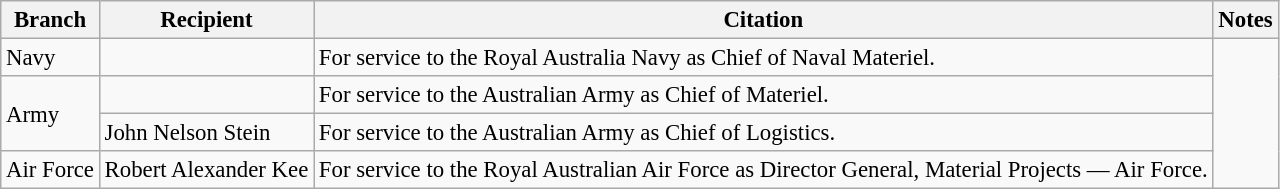<table class="wikitable" style="font-size:95%;">
<tr>
<th>Branch</th>
<th>Recipient</th>
<th>Citation</th>
<th>Notes</th>
</tr>
<tr>
<td rowspan=1>Navy</td>
<td></td>
<td>For service to the Royal Australia Navy as Chief of Naval Materiel.</td>
<td rowspan=4></td>
</tr>
<tr>
<td rowspan=2>Army</td>
<td></td>
<td>For service to the Australian Army as Chief of Materiel.</td>
</tr>
<tr>
<td> John Nelson Stein </td>
<td>For service to the Australian Army as Chief of Logistics.</td>
</tr>
<tr>
<td rowspan=1>Air Force</td>
<td> Robert Alexander Kee</td>
<td>For service to the Royal Australian Air Force as Director General, Material Projects — Air Force.</td>
</tr>
</table>
